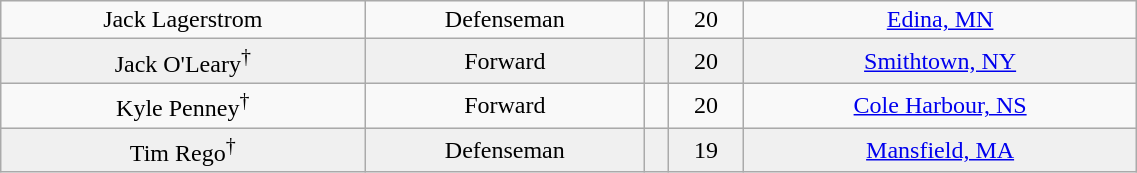<table class="wikitable" width="60%">
<tr align="center" bgcolor="">
<td>Jack Lagerstrom</td>
<td>Defenseman</td>
<td></td>
<td>20</td>
<td><a href='#'>Edina, MN</a></td>
</tr>
<tr align="center" bgcolor="f0f0f0">
<td>Jack O'Leary<sup>†</sup></td>
<td>Forward</td>
<td></td>
<td>20</td>
<td><a href='#'>Smithtown, NY</a></td>
</tr>
<tr align="center" bgcolor="">
<td>Kyle Penney<sup>†</sup></td>
<td>Forward</td>
<td></td>
<td>20</td>
<td><a href='#'>Cole Harbour, NS</a></td>
</tr>
<tr align="center" bgcolor="f0f0f0">
<td>Tim Rego<sup>†</sup></td>
<td>Defenseman</td>
<td></td>
<td>19</td>
<td><a href='#'>Mansfield, MA</a></td>
</tr>
</table>
